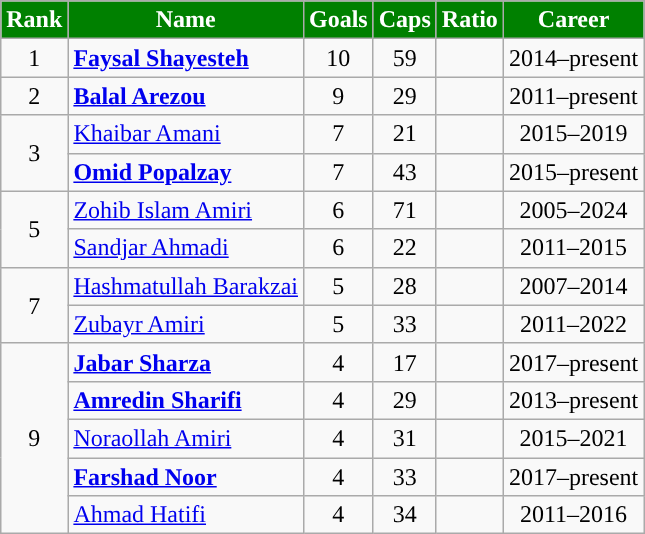<table class="wikitable sortable" style="text-align:center">
<tr>
<th style="background:green; color:#FFF; ">Rank</th>
<th style="background:green; color:#FFF; ">Name</th>
<th style="background:green; color:#FFF; ">Goals</th>
<th style="background:green; color:#FFF; ">Caps</th>
<th style="background:green; color:#FFF; ">Ratio</th>
<th style="background:green; color:#FFF; ">Career</th>
</tr>
<tr>
<td>1</td>
<td style="text-align:left"><strong><a href='#'>Faysal Shayesteh</a></strong></td>
<td>10</td>
<td>59</td>
<td></td>
<td>2014–present</td>
</tr>
<tr>
<td>2</td>
<td style="text-align:left"><strong><a href='#'>Balal Arezou</a></strong></td>
<td>9</td>
<td>29</td>
<td></td>
<td>2011–present</td>
</tr>
<tr>
<td rowspan="2">3</td>
<td style="text-align:left"><a href='#'>Khaibar Amani</a></td>
<td>7</td>
<td>21</td>
<td></td>
<td>2015–2019</td>
</tr>
<tr>
<td style="text-align:left"><strong><a href='#'>Omid Popalzay</a></strong></td>
<td>7</td>
<td>43</td>
<td></td>
<td>2015–present</td>
</tr>
<tr>
<td rowspan="2">5</td>
<td style="text-align:left"><a href='#'>Zohib Islam Amiri</a></td>
<td>6</td>
<td>71</td>
<td></td>
<td>2005–2024</td>
</tr>
<tr>
<td style="text-align:left"><a href='#'>Sandjar Ahmadi</a></td>
<td>6</td>
<td>22</td>
<td></td>
<td>2011–2015</td>
</tr>
<tr>
<td rowspan="2">7</td>
<td style="text-align:left"><a href='#'>Hashmatullah Barakzai</a></td>
<td>5</td>
<td>28</td>
<td></td>
<td>2007–2014</td>
</tr>
<tr>
<td style="text-align:left"><a href='#'>Zubayr Amiri</a></td>
<td>5</td>
<td>33</td>
<td></td>
<td>2011–2022</td>
</tr>
<tr>
<td rowspan="5">9</td>
<td style="text-align:left"><strong><a href='#'>Jabar Sharza</a></strong></td>
<td>4</td>
<td>17</td>
<td></td>
<td>2017–present</td>
</tr>
<tr>
<td style="text-align:left"><strong><a href='#'>Amredin Sharifi</a></strong></td>
<td>4</td>
<td>29</td>
<td></td>
<td>2013–present</td>
</tr>
<tr>
<td style="text-align:left"><a href='#'>Noraollah Amiri</a></td>
<td>4</td>
<td>31</td>
<td></td>
<td>2015–2021</td>
</tr>
<tr>
<td style="text-align:left"><strong><a href='#'>Farshad Noor</a></strong></td>
<td>4</td>
<td>33</td>
<td></td>
<td>2017–present</td>
</tr>
<tr>
<td style="text-align:left"><a href='#'>Ahmad Hatifi</a></td>
<td>4</td>
<td>34</td>
<td></td>
<td>2011–2016</td>
</tr>
</table>
